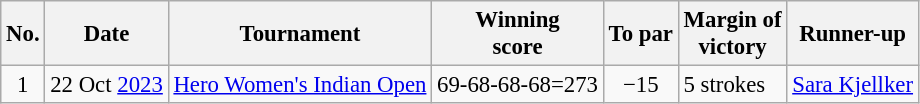<table class="wikitable" style="font-size:95%;">
<tr>
<th>No.</th>
<th>Date</th>
<th>Tournament</th>
<th>Winning<br>score</th>
<th>To par</th>
<th>Margin of<br>victory</th>
<th>Runner-up</th>
</tr>
<tr>
<td align=center>1</td>
<td align=right>22 Oct <a href='#'>2023</a></td>
<td><a href='#'>Hero Women's Indian Open</a></td>
<td align=right>69-68-68-68=273</td>
<td align=center>−15</td>
<td>5 strokes</td>
<td> <a href='#'>Sara Kjellker</a></td>
</tr>
</table>
